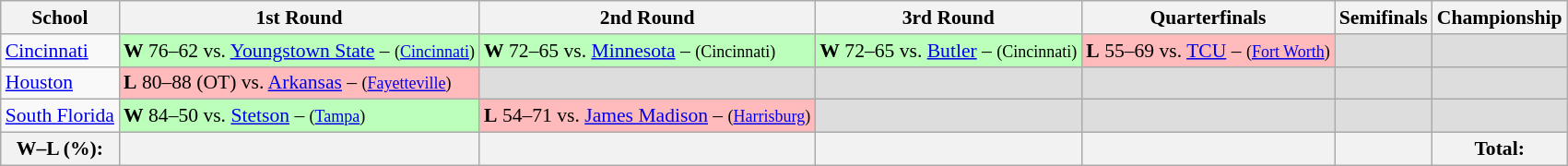<table class="sortable wikitable" style="white-space:nowrap; font-size:90%;">
<tr>
<th>School</th>
<th>1st Round</th>
<th>2nd Round</th>
<th>3rd Round</th>
<th>Quarterfinals</th>
<th>Semifinals</th>
<th>Championship</th>
</tr>
<tr>
<td><a href='#'>Cincinnati</a></td>
<td style="background:#bfb;"><strong>W</strong> 76–62 vs. <a href='#'>Youngstown State</a> – <small>(<a href='#'>Cincinnati</a>)</small></td>
<td style="background:#bfb;"><strong>W</strong> 72–65 vs. <a href='#'>Minnesota</a> – <small>(Cincinnati)</small></td>
<td style="background:#bfb;"><strong>W</strong> 72–65 vs. <a href='#'>Butler</a> – <small>(Cincinnati)</small></td>
<td style="background:#fbb;"><strong>L</strong> 55–69 vs. <a href='#'>TCU</a> – <small>(<a href='#'>Fort Worth</a>)</small></td>
<td style="background:#ddd;"></td>
<td style="background:#ddd;"></td>
</tr>
<tr>
<td><a href='#'>Houston</a></td>
<td style="background:#fbb;"><strong>L</strong> 80–88 (OT) vs. <a href='#'>Arkansas</a>  – <small>(<a href='#'>Fayetteville</a>)</small></td>
<td style="background:#ddd;"></td>
<td style="background:#ddd;"></td>
<td style="background:#ddd;"></td>
<td style="background:#ddd;"></td>
<td style="background:#ddd;"></td>
</tr>
<tr>
<td><a href='#'>South Florida</a></td>
<td style="background:#bfb;"><strong>W</strong> 84–50 vs. <a href='#'>Stetson</a> – <small>(<a href='#'>Tampa</a>)</small></td>
<td style="background:#fbb;"><strong>L</strong> 54–71 vs. <a href='#'>James Madison</a> – <small>(<a href='#'>Harrisburg</a>)</small></td>
<td style="background:#ddd;"></td>
<td style="background:#ddd;"></td>
<td style="background:#ddd;"></td>
<td style="background:#ddd;"></td>
</tr>
<tr>
<th>W–L (%):</th>
<th></th>
<th></th>
<th></th>
<th></th>
<th></th>
<th> Total: </th>
</tr>
</table>
